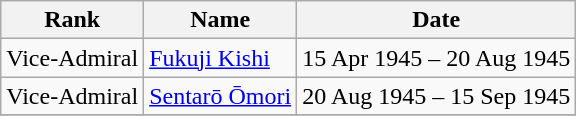<table class=wikitable>
<tr>
<th>Rank</th>
<th>Name</th>
<th>Date</th>
</tr>
<tr>
<td>Vice-Admiral</td>
<td><a href='#'>Fukuji Kishi</a></td>
<td>15 Apr 1945 – 20 Aug 1945</td>
</tr>
<tr>
<td>Vice-Admiral</td>
<td><a href='#'>Sentarō Ōmori</a></td>
<td>20 Aug 1945 – 15 Sep 1945</td>
</tr>
<tr>
</tr>
</table>
